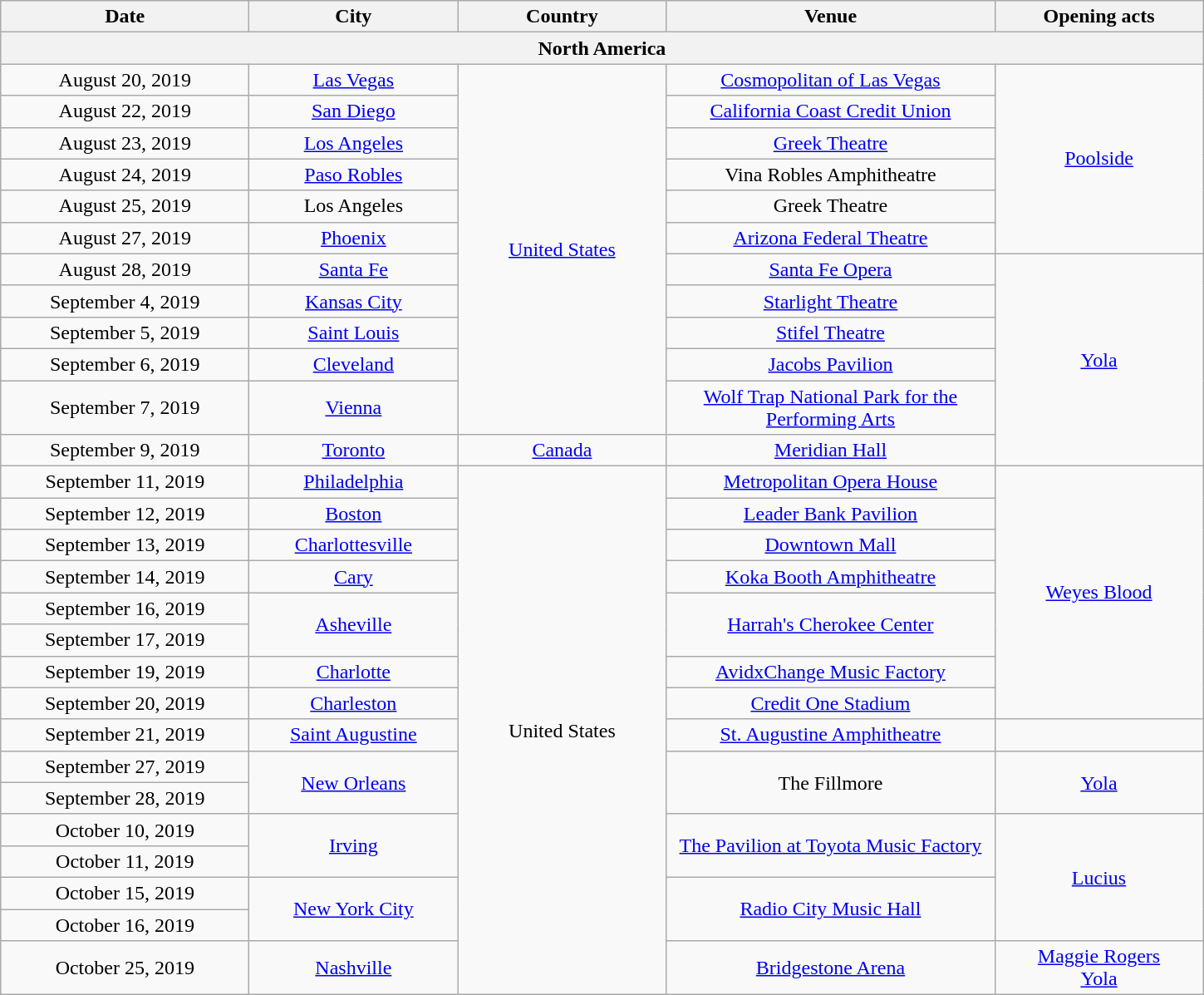<table class="wikitable plainrowheaders" style="text-align:center;">
<tr>
<th scope="col" style="width:12em;">Date</th>
<th scope="col" style="width:10em;">City</th>
<th scope="col" style="width:10em;">Country</th>
<th scope="col" style="width:16em;">Venue</th>
<th scope="col" style="width:10em;">Opening acts</th>
</tr>
<tr>
<th colspan="5">North America</th>
</tr>
<tr>
<td>August 20, 2019</td>
<td><a href='#'>Las Vegas</a></td>
<td rowspan="11"><a href='#'>United States</a></td>
<td><a href='#'>Cosmopolitan of Las Vegas</a></td>
<td rowspan="6"><a href='#'>Poolside</a></td>
</tr>
<tr>
<td>August 22, 2019</td>
<td><a href='#'>San Diego</a></td>
<td><a href='#'>California Coast Credit Union</a></td>
</tr>
<tr>
<td>August 23, 2019</td>
<td><a href='#'>Los Angeles</a></td>
<td><a href='#'>Greek Theatre</a></td>
</tr>
<tr>
<td>August 24, 2019</td>
<td><a href='#'>Paso Robles</a></td>
<td>Vina Robles Amphitheatre</td>
</tr>
<tr>
<td>August 25, 2019</td>
<td>Los Angeles</td>
<td>Greek Theatre</td>
</tr>
<tr>
<td>August 27, 2019</td>
<td><a href='#'>Phoenix</a></td>
<td><a href='#'>Arizona Federal Theatre</a></td>
</tr>
<tr>
<td>August 28, 2019</td>
<td><a href='#'>Santa Fe</a></td>
<td><a href='#'>Santa Fe Opera</a></td>
<td rowspan="6"><a href='#'>Yola</a></td>
</tr>
<tr>
<td>September 4, 2019</td>
<td><a href='#'>Kansas City</a></td>
<td><a href='#'>Starlight Theatre</a></td>
</tr>
<tr>
<td>September 5, 2019</td>
<td><a href='#'>Saint Louis</a></td>
<td><a href='#'>Stifel Theatre</a></td>
</tr>
<tr>
<td>September 6, 2019</td>
<td><a href='#'>Cleveland</a></td>
<td><a href='#'>Jacobs Pavilion</a></td>
</tr>
<tr>
<td>September 7, 2019</td>
<td><a href='#'>Vienna</a></td>
<td><a href='#'>Wolf Trap National Park for the Performing Arts</a></td>
</tr>
<tr>
<td>September 9, 2019</td>
<td><a href='#'>Toronto</a></td>
<td><a href='#'>Canada</a></td>
<td><a href='#'>Meridian Hall</a></td>
</tr>
<tr>
<td>September 11, 2019</td>
<td><a href='#'>Philadelphia</a></td>
<td rowspan="16">United States</td>
<td><a href='#'>Metropolitan Opera House</a></td>
<td rowspan="8"><a href='#'>Weyes Blood</a></td>
</tr>
<tr>
<td>September 12, 2019</td>
<td><a href='#'>Boston</a></td>
<td><a href='#'>Leader Bank Pavilion</a></td>
</tr>
<tr>
<td>September 13, 2019</td>
<td><a href='#'>Charlottesville</a></td>
<td><a href='#'>Downtown Mall</a></td>
</tr>
<tr>
<td>September 14, 2019</td>
<td><a href='#'>Cary</a></td>
<td><a href='#'>Koka Booth Amphitheatre</a></td>
</tr>
<tr>
<td>September 16, 2019</td>
<td rowspan="2"><a href='#'>Asheville</a></td>
<td rowspan="2"><a href='#'>Harrah's Cherokee Center</a></td>
</tr>
<tr>
<td>September 17, 2019</td>
</tr>
<tr>
<td>September 19, 2019</td>
<td><a href='#'>Charlotte</a></td>
<td><a href='#'>AvidxChange Music Factory</a></td>
</tr>
<tr>
<td>September 20, 2019</td>
<td><a href='#'>Charleston</a></td>
<td><a href='#'>Credit One Stadium</a></td>
</tr>
<tr>
<td>September 21, 2019</td>
<td><a href='#'>Saint Augustine</a></td>
<td><a href='#'>St. Augustine Amphitheatre</a>  </td>
<td></td>
</tr>
<tr>
<td>September 27, 2019</td>
<td rowspan="2"><a href='#'>New Orleans</a></td>
<td rowspan="2">The Fillmore</td>
<td rowspan="2"><a href='#'>Yola</a></td>
</tr>
<tr>
<td>September 28, 2019</td>
</tr>
<tr>
<td>October 10, 2019</td>
<td rowspan="2"><a href='#'>Irving</a></td>
<td rowspan="2"><a href='#'>The Pavilion at Toyota Music Factory</a></td>
<td rowspan="4"><a href='#'>Lucius</a></td>
</tr>
<tr>
<td>October 11, 2019</td>
</tr>
<tr>
<td>October 15, 2019</td>
<td rowspan="2"><a href='#'>New York City</a></td>
<td rowspan="2"><a href='#'>Radio City Music Hall</a></td>
</tr>
<tr>
<td>October 16, 2019</td>
</tr>
<tr>
<td>October 25, 2019</td>
<td><a href='#'>Nashville</a></td>
<td><a href='#'>Bridgestone Arena</a></td>
<td><a href='#'>Maggie Rogers</a><br><a href='#'>Yola</a></td>
</tr>
</table>
